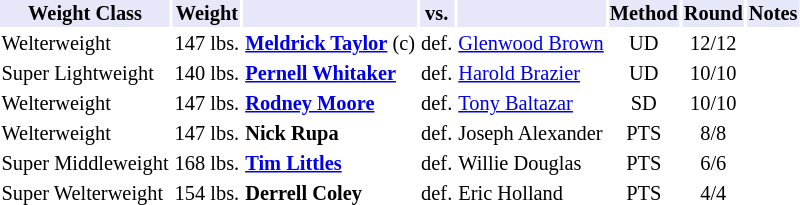<table class="toccolours" style="font-size: 85%;">
<tr>
<th style="background:#e6e8fa; color:#000; text-align:center;">Weight Class</th>
<th style="background:#e6e8fa; color:#000; text-align:center;">Weight</th>
<th style="background:#e6e8fa; color:#000; text-align:center;"></th>
<th style="background:#e6e8fa; color:#000; text-align:center;">vs.</th>
<th style="background:#e6e8fa; color:#000; text-align:center;"></th>
<th style="background:#e6e8fa; color:#000; text-align:center;">Method</th>
<th style="background:#e6e8fa; color:#000; text-align:center;">Round</th>
<th style="background:#e6e8fa; color:#000; text-align:center;">Notes</th>
</tr>
<tr>
<td>Welterweight</td>
<td>147 lbs.</td>
<td><strong><a href='#'>Meldrick Taylor</a></strong> (c)</td>
<td>def.</td>
<td><a href='#'>Glenwood Brown</a></td>
<td align=center>UD</td>
<td align=center>12/12</td>
<td></td>
</tr>
<tr>
<td>Super Lightweight</td>
<td>140 lbs.</td>
<td><strong><a href='#'>Pernell Whitaker</a></strong></td>
<td>def.</td>
<td><a href='#'>Harold Brazier</a></td>
<td align=center>UD</td>
<td align=center>10/10</td>
</tr>
<tr>
<td>Welterweight</td>
<td>147 lbs.</td>
<td><strong><a href='#'>Rodney Moore</a></strong></td>
<td>def.</td>
<td><a href='#'>Tony Baltazar</a></td>
<td align=center>SD</td>
<td align=center>10/10</td>
</tr>
<tr>
<td>Welterweight</td>
<td>147 lbs.</td>
<td><strong>Nick Rupa</strong></td>
<td>def.</td>
<td>Joseph Alexander</td>
<td align=center>PTS</td>
<td align=center>8/8</td>
</tr>
<tr>
<td>Super Middleweight</td>
<td>168 lbs.</td>
<td><strong><a href='#'>Tim Littles</a></strong></td>
<td>def.</td>
<td>Willie Douglas</td>
<td align=center>PTS</td>
<td align=center>6/6</td>
</tr>
<tr>
<td>Super Welterweight</td>
<td>154 lbs.</td>
<td><strong>Derrell Coley</strong></td>
<td>def.</td>
<td>Eric Holland</td>
<td align=center>PTS</td>
<td align=center>4/4</td>
</tr>
</table>
